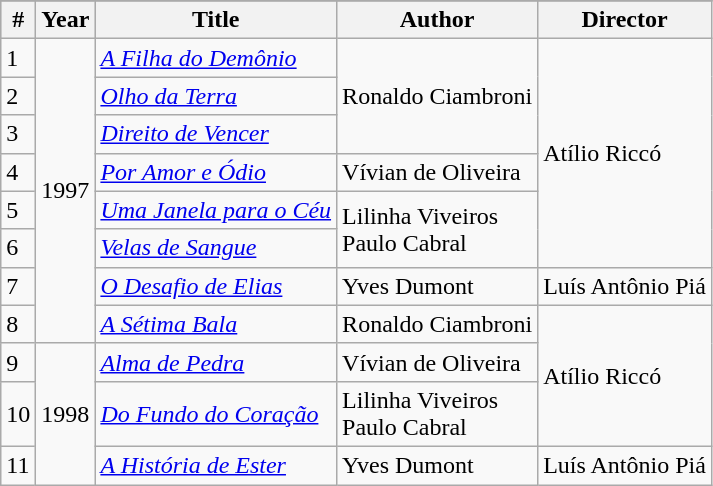<table class="wikitable sortable">
<tr>
</tr>
<tr bgcolor="#CCCCCC">
<th>#</th>
<th>Year</th>
<th>Title</th>
<th>Author</th>
<th>Director</th>
</tr>
<tr>
<td>1</td>
<td rowspan="8">1997</td>
<td><em><a href='#'>A Filha do Demônio</a></em></td>
<td rowspan="3">Ronaldo Ciambroni</td>
<td rowspan="6">Atílio Riccó</td>
</tr>
<tr>
<td>2</td>
<td><em><a href='#'>Olho da Terra</a></em></td>
</tr>
<tr>
<td>3</td>
<td><em><a href='#'>Direito de Vencer</a></em></td>
</tr>
<tr>
<td>4</td>
<td><em><a href='#'>Por Amor e Ódio</a></em></td>
<td>Vívian de Oliveira</td>
</tr>
<tr>
<td>5</td>
<td><em><a href='#'>Uma Janela para o Céu</a></em></td>
<td rowspan="2">Lilinha Viveiros<br>Paulo Cabral</td>
</tr>
<tr>
<td>6</td>
<td><em><a href='#'>Velas de Sangue</a></em></td>
</tr>
<tr>
<td>7</td>
<td><em><a href='#'>O Desafio de Elias</a></em></td>
<td>Yves Dumont</td>
<td>Luís Antônio Piá</td>
</tr>
<tr>
<td>8</td>
<td><em><a href='#'>A Sétima Bala</a></em></td>
<td>Ronaldo Ciambroni</td>
<td rowspan="3">Atílio Riccó</td>
</tr>
<tr>
<td>9</td>
<td rowspan="3">1998</td>
<td><em><a href='#'>Alma de Pedra</a></em></td>
<td>Vívian de Oliveira</td>
</tr>
<tr>
<td>10</td>
<td><em><a href='#'>Do Fundo do Coração</a></em></td>
<td>Lilinha Viveiros<br>Paulo Cabral</td>
</tr>
<tr>
<td>11</td>
<td><em><a href='#'>A História de Ester</a></em></td>
<td>Yves Dumont</td>
<td>Luís Antônio Piá</td>
</tr>
</table>
